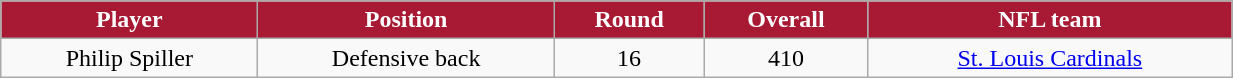<table class="wikitable" width="65%">
<tr align="center" style="background:#A81933;color:#FFFFFF;">
<td><strong>Player</strong></td>
<td><strong>Position</strong></td>
<td><strong>Round</strong></td>
<td><strong>Overall</strong></td>
<td><strong>NFL team</strong></td>
</tr>
<tr align="center" bgcolor="">
<td>Philip Spiller</td>
<td>Defensive back</td>
<td>16</td>
<td>410</td>
<td><a href='#'>St. Louis Cardinals</a></td>
</tr>
</table>
